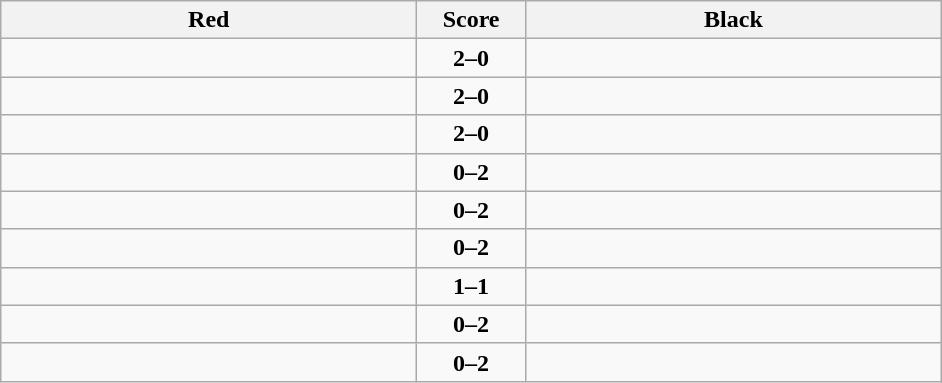<table class="wikitable" style="text-align: center;">
<tr>
<th align="right" width="270">Red</th>
<th width="65">Score</th>
<th align="left" width="270">Black</th>
</tr>
<tr>
<td align=left><strong></strong></td>
<td align=center><strong>2–0</strong></td>
<td align=left></td>
</tr>
<tr>
<td align=left><strong></strong></td>
<td align=center><strong>2–0</strong></td>
<td align=left></td>
</tr>
<tr>
<td align=left><strong></strong></td>
<td align=center><strong>2–0</strong></td>
<td align=left></td>
</tr>
<tr>
<td align=left></td>
<td align=center><strong>0–2</strong></td>
<td align=left><strong></strong></td>
</tr>
<tr>
<td align=left></td>
<td align=center><strong>0–2</strong></td>
<td align=left><strong></strong></td>
</tr>
<tr>
<td align=left></td>
<td align=center><strong>0–2</strong></td>
<td align=left><strong></strong></td>
</tr>
<tr>
<td align=left></td>
<td align=center><strong>1–1</strong></td>
<td align=left></td>
</tr>
<tr>
<td align=left></td>
<td align=center><strong>0–2</strong></td>
<td align=left><strong></strong></td>
</tr>
<tr>
<td align=left></td>
<td align=center><strong>0–2</strong></td>
<td align=left><strong></strong></td>
</tr>
</table>
